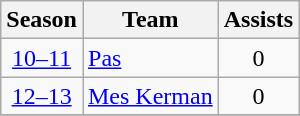<table class="wikitable" style="text-align: center;">
<tr>
<th>Season</th>
<th>Team</th>
<th>Assists</th>
</tr>
<tr>
<td><a href='#'>10–11</a></td>
<td align="left"><a href='#'>Pas</a></td>
<td>0</td>
</tr>
<tr>
<td><a href='#'>12–13</a></td>
<td align="left"><a href='#'>Mes Kerman</a></td>
<td>0</td>
</tr>
<tr>
</tr>
</table>
